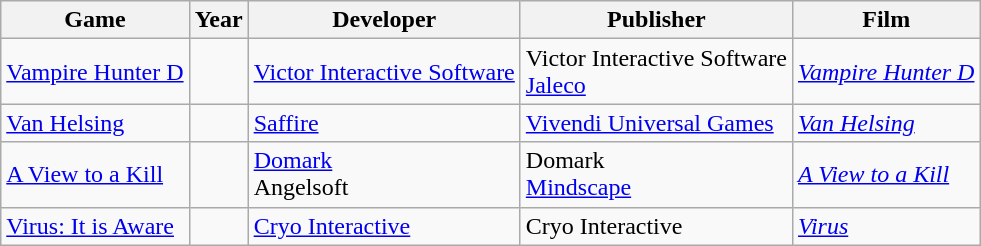<table class="wikitable sortable">
<tr>
<th>Game</th>
<th>Year</th>
<th>Developer</th>
<th>Publisher</th>
<th>Film</th>
</tr>
<tr>
<td><a href='#'>Vampire Hunter D</a></td>
<td></td>
<td><a href='#'>Victor Interactive Software</a></td>
<td>Victor Interactive Software<br><a href='#'>Jaleco</a></td>
<td><em><a href='#'>Vampire Hunter D</a></em></td>
</tr>
<tr>
<td><a href='#'>Van Helsing</a></td>
<td></td>
<td><a href='#'>Saffire</a></td>
<td><a href='#'>Vivendi Universal Games</a></td>
<td><em><a href='#'>Van Helsing</a></em></td>
</tr>
<tr>
<td><a href='#'>A View to a Kill</a></td>
<td></td>
<td><a href='#'>Domark</a><br>Angelsoft</td>
<td>Domark<br><a href='#'>Mindscape</a></td>
<td><em><a href='#'>A View to a Kill</a></em></td>
</tr>
<tr>
<td><a href='#'>Virus: It is Aware</a></td>
<td></td>
<td><a href='#'>Cryo Interactive</a></td>
<td>Cryo Interactive</td>
<td><em><a href='#'>Virus</a></em></td>
</tr>
</table>
